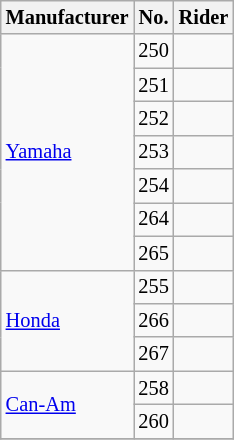<table class="wikitable" style="font-size:85%">
<tr>
<th>Manufacturer</th>
<th>No.</th>
<th>Rider</th>
</tr>
<tr>
<td rowspan=7> <a href='#'>Yamaha</a></td>
<td>250</td>
<td></td>
</tr>
<tr>
<td>251</td>
<td></td>
</tr>
<tr>
<td>252</td>
<td></td>
</tr>
<tr>
<td>253</td>
<td></td>
</tr>
<tr>
<td>254</td>
<td></td>
</tr>
<tr>
<td>264</td>
<td></td>
</tr>
<tr>
<td>265</td>
<td></td>
</tr>
<tr>
<td rowspan=3> <a href='#'>Honda</a></td>
<td>255</td>
<td></td>
</tr>
<tr>
<td>266</td>
<td></td>
</tr>
<tr>
<td>267</td>
<td></td>
</tr>
<tr>
<td rowspan=2> <a href='#'>Can-Am</a></td>
<td>258</td>
<td></td>
</tr>
<tr>
<td>260</td>
<td></td>
</tr>
<tr>
</tr>
</table>
